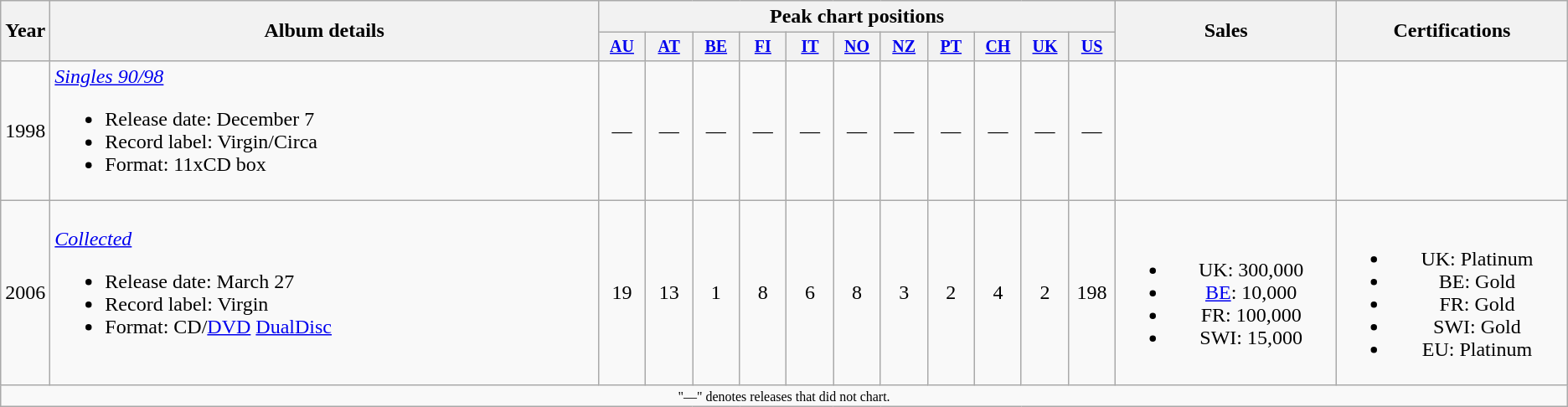<table class="wikitable" style="text-align:center;">
<tr>
<th style=width:1% rowspan=2>Year</th>
<th style=width:35% rowspan=2>Album details</th>
<th colspan=11>Peak chart positions</th>
<th rowspan=2>Sales</th>
<th rowspan=2>Certifications</th>
</tr>
<tr style=font-size:smaller>
<th width=3%><a href='#'>AU</a><br></th>
<th width=3%><a href='#'>AT</a><br></th>
<th width=3%><a href='#'>BE</a><br></th>
<th width=3%><a href='#'>FI</a><br></th>
<th width=3%><a href='#'>IT</a><br></th>
<th width=3%><a href='#'>NO</a> <br></th>
<th width=3%><a href='#'>NZ</a><br></th>
<th width=3%><a href='#'>PT</a><br></th>
<th width=3%><a href='#'>CH</a><br></th>
<th width=3%><a href='#'>UK</a><br></th>
<th width=3%><a href='#'>US</a><br></th>
</tr>
<tr>
<td>1998</td>
<td align=left><em><a href='#'>Singles 90/98</a></em> <br><ul><li>Release date: December 7</li><li>Record label: Virgin/Circa</li><li>Format: 11xCD box</li></ul></td>
<td>—</td>
<td>—</td>
<td>—</td>
<td>—</td>
<td>—</td>
<td>—</td>
<td>—</td>
<td>—</td>
<td>—</td>
<td>—</td>
<td>—</td>
<td></td>
<td></td>
</tr>
<tr>
<td>2006</td>
<td align=left><em><a href='#'>Collected</a></em> <br><ul><li>Release date: March 27</li><li>Record label: Virgin</li><li>Format: CD/<a href='#'>DVD</a> <a href='#'>DualDisc</a></li></ul></td>
<td>19</td>
<td>13</td>
<td>1</td>
<td>8</td>
<td>6</td>
<td>8</td>
<td>3</td>
<td>2</td>
<td>4</td>
<td>2</td>
<td>198</td>
<td><br><ul><li>UK: 300,000</li><li><a href='#'>BE</a>: 10,000</li><li>FR: 100,000</li><li>SWI: 15,000</li></ul></td>
<td><br><ul><li>UK: Platinum</li><li>BE: Gold</li><li>FR: Gold</li><li>SWI: Gold</li><li>EU: Platinum</li></ul></td>
</tr>
<tr>
<td colspan=15 style="text-align:center; font-size:8pt;">"—" denotes releases that did not chart.</td>
</tr>
</table>
